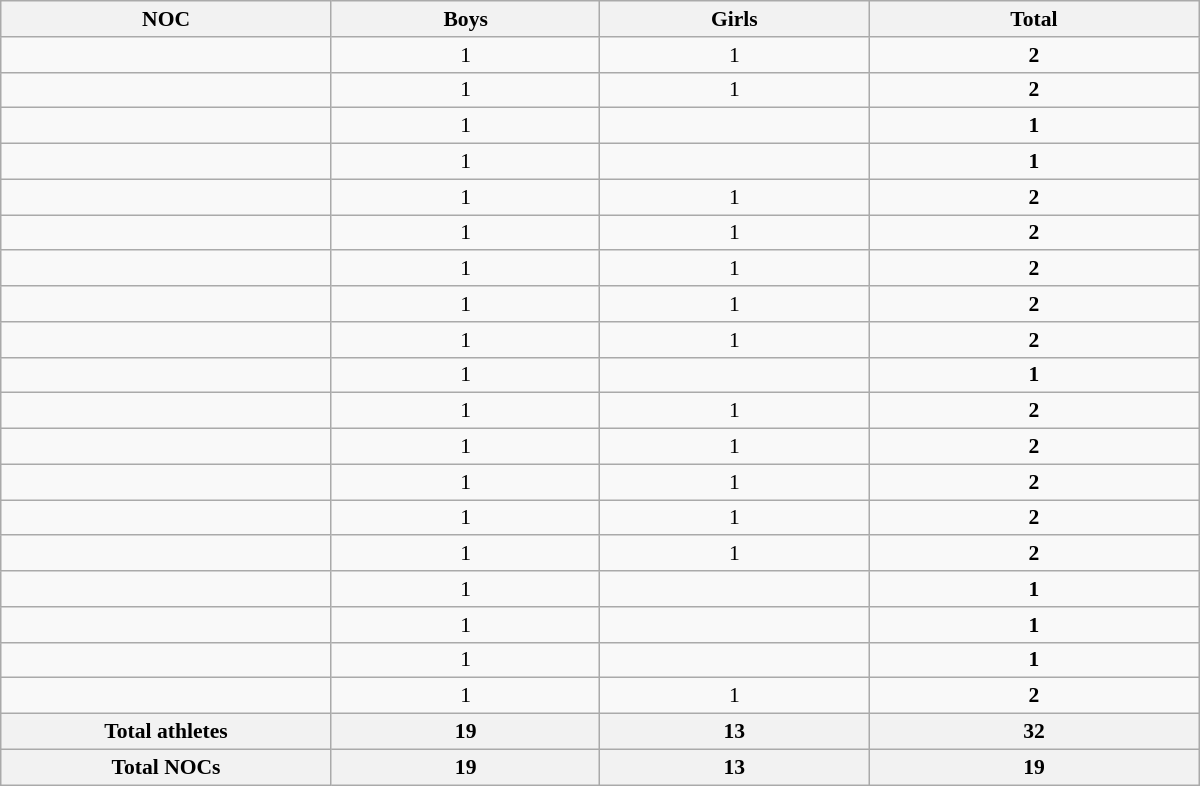<table class="wikitable collapsible sortable"  style="width:800px; text-align:center; font-size:90%;">
<tr>
<th style="text-align:center; width:100px;"><strong>NOC </strong></th>
<th width=80><strong>Boys</strong></th>
<th width=80><strong>Girls</strong></th>
<th width=100><strong>Total</strong></th>
</tr>
<tr>
<td style="text-align:left;"></td>
<td>1</td>
<td>1</td>
<td><strong>2</strong></td>
</tr>
<tr>
<td style="text-align:left;"></td>
<td>1</td>
<td>1</td>
<td><strong>2</strong></td>
</tr>
<tr>
<td style="text-align:left;"></td>
<td>1</td>
<td></td>
<td><strong>1</strong></td>
</tr>
<tr>
<td style="text-align:left;"></td>
<td>1</td>
<td></td>
<td><strong>1</strong></td>
</tr>
<tr>
<td style="text-align:left;"></td>
<td>1</td>
<td>1</td>
<td><strong>2</strong></td>
</tr>
<tr>
<td style="text-align:left;"></td>
<td>1</td>
<td>1</td>
<td><strong>2</strong></td>
</tr>
<tr>
<td style="text-align:left;"></td>
<td>1</td>
<td>1</td>
<td><strong>2</strong></td>
</tr>
<tr>
<td style="text-align:left;"></td>
<td>1</td>
<td>1</td>
<td><strong>2</strong></td>
</tr>
<tr>
<td style="text-align:left;"></td>
<td>1</td>
<td>1</td>
<td><strong>2</strong></td>
</tr>
<tr>
<td style="text-align:left;"></td>
<td>1</td>
<td></td>
<td><strong>1</strong></td>
</tr>
<tr>
<td style="text-align:left;"></td>
<td>1</td>
<td>1</td>
<td><strong>2</strong></td>
</tr>
<tr>
<td style="text-align:left;"></td>
<td>1</td>
<td>1</td>
<td><strong>2</strong></td>
</tr>
<tr>
<td style="text-align:left;"></td>
<td>1</td>
<td>1</td>
<td><strong>2</strong></td>
</tr>
<tr>
<td style="text-align:left;"></td>
<td>1</td>
<td>1</td>
<td><strong>2</strong></td>
</tr>
<tr>
<td style="text-align:left;"></td>
<td>1</td>
<td>1</td>
<td><strong>2</strong></td>
</tr>
<tr>
<td style="text-align:left;"></td>
<td>1</td>
<td></td>
<td><strong>1</strong></td>
</tr>
<tr>
<td style="text-align:left;"></td>
<td>1</td>
<td></td>
<td><strong>1</strong></td>
</tr>
<tr>
<td style="text-align:left;"></td>
<td>1</td>
<td></td>
<td><strong>1</strong></td>
</tr>
<tr>
<td style="text-align:left;"></td>
<td>1</td>
<td>1</td>
<td><strong>2</strong></td>
</tr>
<tr>
<th>Total athletes</th>
<th>19</th>
<th>13</th>
<th><strong>32</strong></th>
</tr>
<tr class="sortbottom">
<th>Total NOCs</th>
<th>19</th>
<th>13</th>
<th><strong>19</strong></th>
</tr>
</table>
